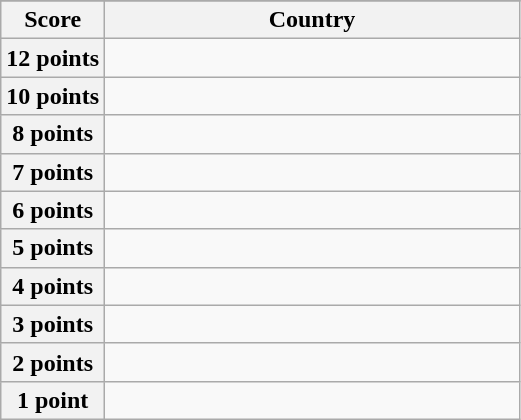<table class="wikitable">
<tr>
</tr>
<tr>
<th scope="col" width="20%">Score</th>
<th scope="col">Country</th>
</tr>
<tr>
<th scope="row">12 points</th>
<td></td>
</tr>
<tr>
<th scope="row">10 points</th>
<td></td>
</tr>
<tr>
<th scope="row">8 points</th>
<td></td>
</tr>
<tr>
<th scope="row">7 points</th>
<td></td>
</tr>
<tr>
<th scope="row">6 points</th>
<td></td>
</tr>
<tr>
<th scope="row">5 points</th>
<td></td>
</tr>
<tr>
<th scope="row">4 points</th>
<td></td>
</tr>
<tr>
<th scope="row">3 points</th>
<td></td>
</tr>
<tr>
<th scope="row">2 points</th>
<td></td>
</tr>
<tr>
<th scope="row">1 point</th>
<td></td>
</tr>
</table>
